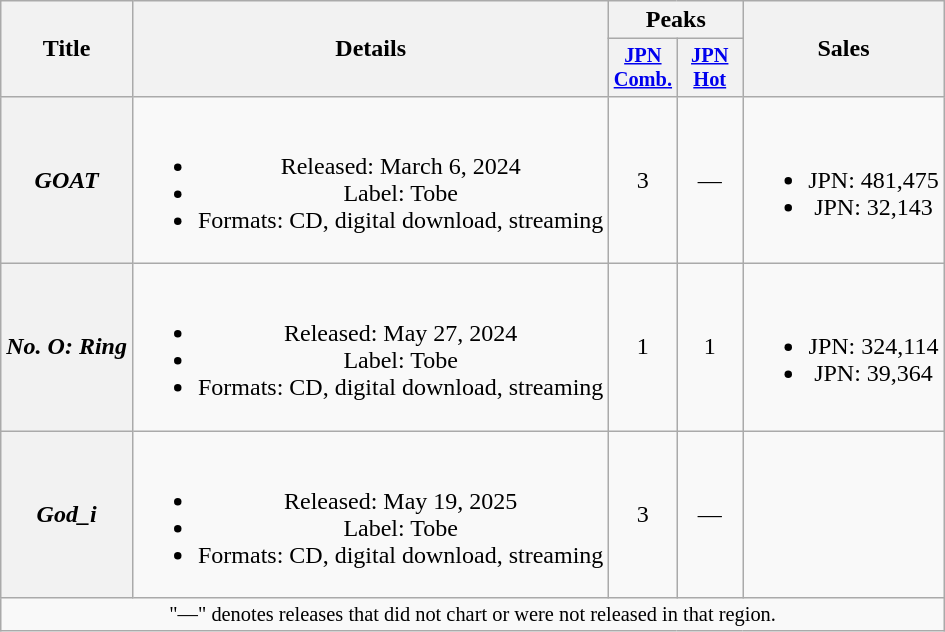<table class="wikitable plainrowheaders" style="text-align:center">
<tr>
<th scope="col" rowspan="2">Title</th>
<th scope="col" rowspan="2">Details</th>
<th scope="col" colspan="2">Peaks</th>
<th scope="col" rowspan="2">Sales</th>
</tr>
<tr>
<th scope="col" style="width:2.75em;font-size:85%;"><a href='#'>JPN<br>Comb.</a><br></th>
<th scope="col" style="font-size:85%; width:2.75em"><a href='#'>JPN<br>Hot</a><br></th>
</tr>
<tr>
<th scope="row"><em>GOAT</em></th>
<td><br><ul><li>Released: March 6, 2024</li><li>Label: Tobe</li><li>Formats: CD, digital download, streaming</li></ul></td>
<td>3</td>
<td>—</td>
<td><br><ul><li>JPN: 481,475 </li><li>JPN: 32,143 </li></ul></td>
</tr>
<tr>
<th scope="row"><em>No. O: Ring</em></th>
<td><br><ul><li>Released: May 27, 2024</li><li>Label: Tobe</li><li>Formats: CD, digital download, streaming</li></ul></td>
<td>1</td>
<td>1</td>
<td><br><ul><li>JPN: 324,114 </li><li>JPN: 39,364 </li></ul></td>
</tr>
<tr>
<th scope="row"><em>God_i</em></th>
<td><br><ul><li>Released: May 19, 2025</li><li>Label: Tobe</li><li>Formats: CD, digital download, streaming</li></ul></td>
<td>3</td>
<td>—</td>
</tr>
<tr>
<td colspan="6" style="font-size:85%">"—" denotes releases that did not chart or were not released in that region.</td>
</tr>
</table>
